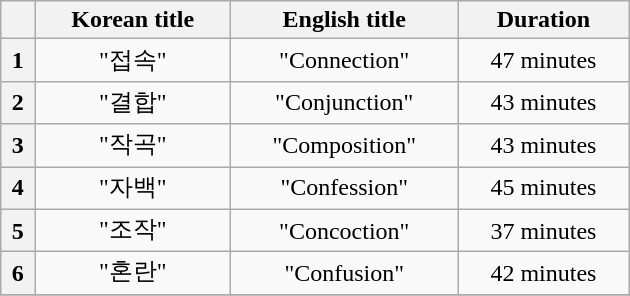<table class="wikitable" style="width:420px; text-align:center">
<tr>
<th scope="col"></th>
<th scope="col">Korean title</th>
<th scope="col">English title</th>
<th scope="col">Duration</th>
</tr>
<tr>
<th scope="col">1</th>
<td>"접속"</td>
<td>"Connection"</td>
<td>47 minutes</td>
</tr>
<tr>
<th scope="col">2</th>
<td>"결합"</td>
<td>"Conjunction"</td>
<td>43 minutes</td>
</tr>
<tr>
<th scope="col">3</th>
<td>"작곡"</td>
<td>"Composition"</td>
<td>43 minutes</td>
</tr>
<tr>
<th scope="col">4</th>
<td>"자백"</td>
<td>"Confession"</td>
<td>45 minutes</td>
</tr>
<tr>
<th scope="col">5</th>
<td>"조작"</td>
<td>"Concoction"</td>
<td>37 minutes</td>
</tr>
<tr>
<th scope="col">6</th>
<td>"혼란"</td>
<td>"Confusion"</td>
<td>42 minutes</td>
</tr>
<tr>
</tr>
</table>
